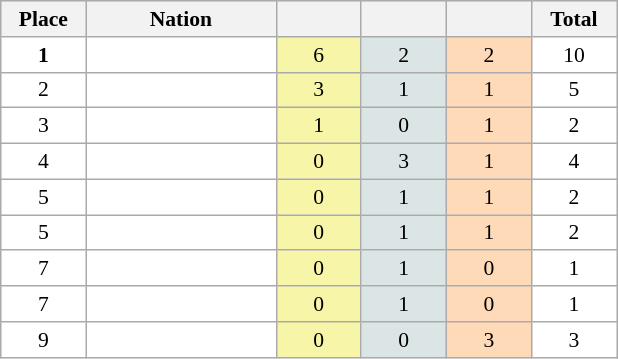<table class=wikitable style="border:1px solid #AAAAAA;font-size:90%">
<tr bgcolor="#EFEFEF">
<th width=50>Place</th>
<th width=120>Nation</th>
<th width=50></th>
<th width=50></th>
<th width=50></th>
<th width=50>Total</th>
</tr>
<tr align="center" valign="top" bgcolor="#FFFFFF">
<td><strong>1</strong></td>
<td align="left"><strong></strong></td>
<td style="background:#F7F6A8;">6</td>
<td style="background:#DCE5E5;">2</td>
<td style="background:#FFDAB9;">2</td>
<td>10</td>
</tr>
<tr align="center" valign="top" bgcolor="#FFFFFF">
<td>2</td>
<td align="left"></td>
<td style="background:#F7F6A8;">3</td>
<td style="background:#DCE5E5;">1</td>
<td style="background:#FFDAB9;">1</td>
<td>5</td>
</tr>
<tr align="center" valign="top" bgcolor="#FFFFFF">
<td>3</td>
<td align="left"></td>
<td style="background:#F7F6A8;">1</td>
<td style="background:#DCE5E5;">0</td>
<td style="background:#FFDAB9;">1</td>
<td>2</td>
</tr>
<tr align="center" valign="top" bgcolor="#FFFFFF">
<td>4</td>
<td align="left"></td>
<td style="background:#F7F6A8;">0</td>
<td style="background:#DCE5E5;">3</td>
<td style="background:#FFDAB9;">1</td>
<td>4</td>
</tr>
<tr align="center" valign="top" bgcolor="#FFFFFF">
<td>5</td>
<td align="left"></td>
<td style="background:#F7F6A8;">0</td>
<td style="background:#DCE5E5;">1</td>
<td style="background:#FFDAB9;">1</td>
<td>2</td>
</tr>
<tr align="center" valign="top" bgcolor="#FFFFFF">
<td>5</td>
<td align="left"></td>
<td style="background:#F7F6A8;">0</td>
<td style="background:#DCE5E5;">1</td>
<td style="background:#FFDAB9;">1</td>
<td>2</td>
</tr>
<tr align="center" valign="top" bgcolor="#FFFFFF">
<td>7</td>
<td align="left"></td>
<td style="background:#F7F6A8;">0</td>
<td style="background:#DCE5E5;">1</td>
<td style="background:#FFDAB9;">0</td>
<td>1</td>
</tr>
<tr align="center" valign="top" bgcolor="#FFFFFF">
<td>7</td>
<td align="left"></td>
<td style="background:#F7F6A8;">0</td>
<td style="background:#DCE5E5;">1</td>
<td style="background:#FFDAB9;">0</td>
<td>1</td>
</tr>
<tr align="center" valign="top" bgcolor="#FFFFFF">
<td>9</td>
<td align="left"></td>
<td style="background:#F7F6A8;">0</td>
<td style="background:#DCE5E5;">0</td>
<td style="background:#FFDAB9;">3</td>
<td>3</td>
</tr>
</table>
